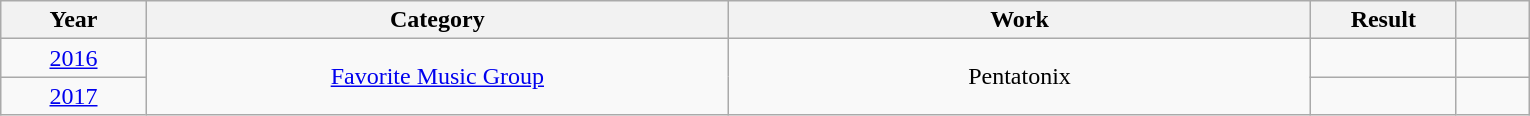<table class="wikitable">
<tr>
<th style="width:5%;">Year</th>
<th style="width:20%;">Category</th>
<th style="width:20%;">Work</th>
<th style="width:5%;">Result</th>
<th style="width:2.5%;"></th>
</tr>
<tr>
<td style="text-align:center;"><a href='#'>2016</a></td>
<td rowspan="2" style="text-align:center;"><a href='#'>Favorite Music Group</a></td>
<td rowspan="2" style="text-align:center;">Pentatonix</td>
<td></td>
<td style="text-align:center;"></td>
</tr>
<tr>
<td style="text-align:center;"><a href='#'>2017</a></td>
<td></td>
<td></td>
</tr>
</table>
